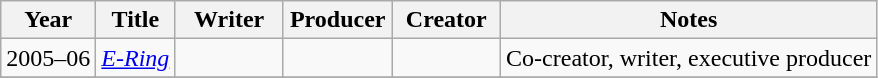<table class="wikitable">
<tr>
<th>Year</th>
<th>Title</th>
<th width="65">Writer</th>
<th width="65">Producer</th>
<th width="65">Creator</th>
<th>Notes</th>
</tr>
<tr>
<td>2005–06</td>
<td><em><a href='#'>E-Ring</a></em></td>
<td></td>
<td></td>
<td></td>
<td>Co-creator, writer, executive producer</td>
</tr>
<tr>
</tr>
</table>
